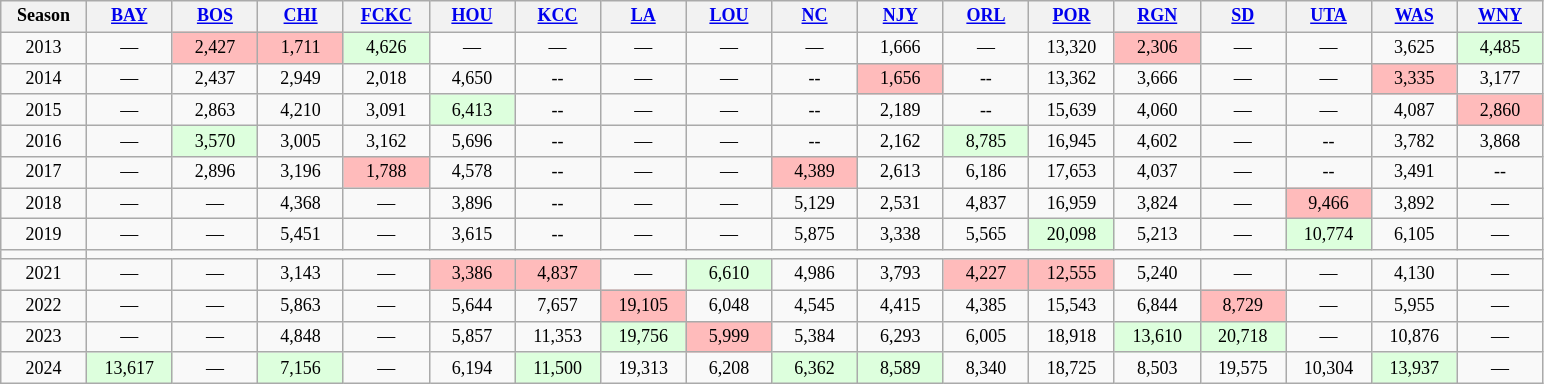<table class="wikitable" style="text-align:center; font-size:75%;">
<tr>
<th width=4%>Season</th>
<th width="4%"><a href='#'>BAY</a></th>
<th width="4%"><a href='#'>BOS</a></th>
<th width=4%><a href='#'>CHI</a></th>
<th width=4%><a href='#'>FCKC</a></th>
<th width=4%><a href='#'>HOU</a></th>
<th width=4%><a href='#'>KCC</a></th>
<th width=4%><a href='#'>LA</a></th>
<th width=4%><a href='#'>LOU</a></th>
<th width=4%><a href='#'>NC</a></th>
<th width=4%><a href='#'>NJY</a></th>
<th width=4%><a href='#'>ORL</a></th>
<th width=4%><a href='#'>POR</a></th>
<th width=4%><a href='#'>RGN</a></th>
<th width=4%><a href='#'>SD</a></th>
<th width=4%><a href='#'>UTA</a></th>
<th width=4%><a href='#'>WAS</a></th>
<th width=4%><a href='#'>WNY</a></th>
</tr>
<tr>
<td>2013</td>
<td>—</td>
<td bgcolor="#fbb">2,427</td>
<td bgcolor=#fbb>1,711</td>
<td bgcolor=#dfd>4,626</td>
<td>—</td>
<td>—</td>
<td>—</td>
<td>—</td>
<td>—</td>
<td>1,666</td>
<td>—</td>
<td>13,320</td>
<td bgcolor=#fbb>2,306</td>
<td>—</td>
<td>—</td>
<td>3,625</td>
<td bgcolor=#dfd>4,485</td>
</tr>
<tr>
<td>2014</td>
<td>—</td>
<td>2,437</td>
<td>2,949</td>
<td>2,018</td>
<td>4,650</td>
<td>--</td>
<td>—</td>
<td>—</td>
<td>--</td>
<td style="background:#fbb;">1,656</td>
<td>--</td>
<td>13,362</td>
<td>3,666</td>
<td>—</td>
<td>—</td>
<td style="background:#fbb;">3,335</td>
<td>3,177</td>
</tr>
<tr>
<td>2015</td>
<td>—</td>
<td>2,863</td>
<td>4,210</td>
<td>3,091</td>
<td style="background:#dfd;">6,413</td>
<td>--</td>
<td>—</td>
<td>—</td>
<td>--</td>
<td>2,189</td>
<td>--</td>
<td>15,639</td>
<td>4,060</td>
<td>—</td>
<td>—</td>
<td>4,087</td>
<td style="background:#fbb;">2,860</td>
</tr>
<tr>
<td>2016</td>
<td>—</td>
<td style="background:#dfd;">3,570</td>
<td>3,005</td>
<td>3,162</td>
<td>5,696</td>
<td>--</td>
<td>—</td>
<td>—</td>
<td>--</td>
<td>2,162</td>
<td style="background:#dfd;">8,785</td>
<td>16,945</td>
<td>4,602</td>
<td>—</td>
<td>--</td>
<td>3,782</td>
<td>3,868</td>
</tr>
<tr>
<td>2017</td>
<td>—</td>
<td>2,896</td>
<td>3,196</td>
<td style="background:#fbb;">1,788</td>
<td>4,578</td>
<td>--</td>
<td>—</td>
<td>—</td>
<td style="background:#fbb;">4,389</td>
<td>2,613</td>
<td>6,186</td>
<td>17,653</td>
<td>4,037</td>
<td>—</td>
<td>--</td>
<td>3,491</td>
<td>--</td>
</tr>
<tr>
<td>2018</td>
<td>—</td>
<td>—</td>
<td>4,368</td>
<td>—</td>
<td>3,896</td>
<td>--</td>
<td>—</td>
<td>—</td>
<td>5,129</td>
<td>2,531</td>
<td>4,837</td>
<td>16,959</td>
<td>3,824</td>
<td>—</td>
<td bgcolor=#fbb>9,466</td>
<td>3,892</td>
<td>—</td>
</tr>
<tr>
<td>2019</td>
<td>—</td>
<td>—</td>
<td>5,451</td>
<td>—</td>
<td>3,615</td>
<td>--</td>
<td>—</td>
<td>—</td>
<td>5,875</td>
<td>3,338</td>
<td>5,565</td>
<td bgcolor=#dfd>20,098</td>
<td>5,213</td>
<td>—</td>
<td bgcolor=#dfd>10,774</td>
<td>6,105</td>
<td>—</td>
</tr>
<tr>
<td></td>
</tr>
<tr>
<td>2021</td>
<td>—</td>
<td>—</td>
<td>3,143</td>
<td>—</td>
<td bgcolor=#fbb>3,386</td>
<td style="background:#fbb;">4,837</td>
<td>—</td>
<td bgcolor=#dfd>6,610</td>
<td>4,986</td>
<td>3,793</td>
<td bgcolor=#fbb>4,227</td>
<td bgcolor=#fbb>12,555</td>
<td>5,240</td>
<td>—</td>
<td>—</td>
<td>4,130</td>
<td>—</td>
</tr>
<tr>
<td>2022</td>
<td>—</td>
<td>—</td>
<td>5,863</td>
<td>—</td>
<td>5,644</td>
<td>7,657</td>
<td bgcolor=#fbb>19,105</td>
<td>6,048</td>
<td>4,545</td>
<td>4,415</td>
<td>4,385</td>
<td>15,543</td>
<td>6,844</td>
<td bgcolor=#fbb>8,729</td>
<td>—</td>
<td>5,955</td>
<td>—</td>
</tr>
<tr>
<td>2023</td>
<td>—</td>
<td>—</td>
<td>4,848</td>
<td>—</td>
<td>5,857</td>
<td>11,353</td>
<td bgcolor=#dfd>19,756</td>
<td bgcolor=#fbb>5,999</td>
<td>5,384</td>
<td>6,293</td>
<td>6,005</td>
<td>18,918</td>
<td bgcolor=#dfd>13,610</td>
<td bgcolor=#dfd>20,718</td>
<td>—</td>
<td>10,876</td>
<td>—</td>
</tr>
<tr>
<td>2024</td>
<td bgcolor=#dfd>13,617</td>
<td>—</td>
<td bgcolor=#dfd>7,156</td>
<td>—</td>
<td>6,194</td>
<td bgcolor=#dfd>11,500</td>
<td>19,313</td>
<td>6,208</td>
<td bgcolor=#dfd>6,362</td>
<td bgcolor=#dfd>8,589</td>
<td>8,340</td>
<td>18,725</td>
<td>8,503</td>
<td>19,575</td>
<td>10,304</td>
<td bgcolor=#dfd>13,937</td>
<td>—</td>
</tr>
</table>
